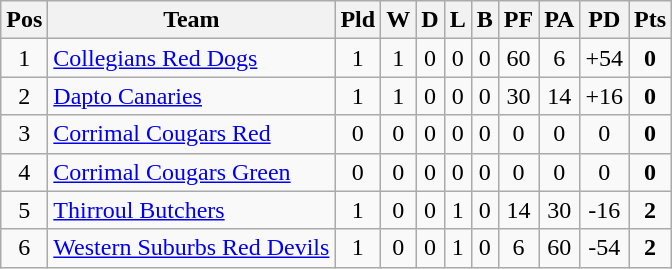<table class="wikitable">
<tr>
<th>Pos</th>
<th>Team</th>
<th>Pld</th>
<th>W</th>
<th>D</th>
<th>L</th>
<th>B</th>
<th>PF</th>
<th>PA</th>
<th>PD</th>
<th>Pts</th>
</tr>
<tr>
<td style="text-align:center;">1</td>
<td> <a href='#'>Collegians Red Dogs</a></td>
<td style="text-align:center;">1</td>
<td style="text-align:center;">1</td>
<td style="text-align:center;">0</td>
<td style="text-align:center;">0</td>
<td style="text-align:center;">0</td>
<td style="text-align:center;">60</td>
<td style="text-align:center;">6</td>
<td style="text-align:center;">+54</td>
<td style="text-align:center;"><strong>0</strong></td>
</tr>
<tr>
<td style="text-align:center;">2</td>
<td> <a href='#'>Dapto Canaries</a></td>
<td style="text-align:center;">1</td>
<td style="text-align:center;">1</td>
<td style="text-align:center;">0</td>
<td style="text-align:center;">0</td>
<td style="text-align:center;">0</td>
<td style="text-align:center;">30</td>
<td style="text-align:center;">14</td>
<td style="text-align:center;">+16</td>
<td style="text-align:center;"><strong>0</strong></td>
</tr>
<tr>
<td style="text-align:center;">3</td>
<td> <a href='#'>Corrimal Cougars Red</a></td>
<td style="text-align:center;">0</td>
<td style="text-align:center;">0</td>
<td style="text-align:center;">0</td>
<td style="text-align:center;">0</td>
<td style="text-align:center;">0</td>
<td style="text-align:center;">0</td>
<td style="text-align:center;">0</td>
<td style="text-align:center;">0</td>
<td style="text-align:center;"><strong>0</strong></td>
</tr>
<tr>
<td style="text-align:center;">4</td>
<td> <a href='#'>Corrimal Cougars Green</a></td>
<td style="text-align:center;">0</td>
<td style="text-align:center;">0</td>
<td style="text-align:center;">0</td>
<td style="text-align:center;">0</td>
<td style="text-align:center;">0</td>
<td style="text-align:center;">0</td>
<td style="text-align:center;">0</td>
<td style="text-align:center;">0</td>
<td style="text-align:center;"><strong>0</strong></td>
</tr>
<tr>
<td style="text-align:center;">5</td>
<td> <a href='#'>Thirroul Butchers</a></td>
<td style="text-align:center;">1</td>
<td style="text-align:center;">0</td>
<td style="text-align:center;">0</td>
<td style="text-align:center;">1</td>
<td style="text-align:center;">0</td>
<td style="text-align:center;">14</td>
<td style="text-align:center;">30</td>
<td style="text-align:center;">-16</td>
<td style="text-align:center;"><strong>2</strong></td>
</tr>
<tr>
<td style="text-align:center;">6</td>
<td> <a href='#'>Western Suburbs Red Devils</a></td>
<td style="text-align:center;">1</td>
<td style="text-align:center;">0</td>
<td style="text-align:center;">0</td>
<td style="text-align:center;">1</td>
<td style="text-align:center;">0</td>
<td style="text-align:center;">6</td>
<td style="text-align:center;">60</td>
<td style="text-align:center;">-54</td>
<td style="text-align:center;"><strong>2</strong></td>
</tr>
</table>
